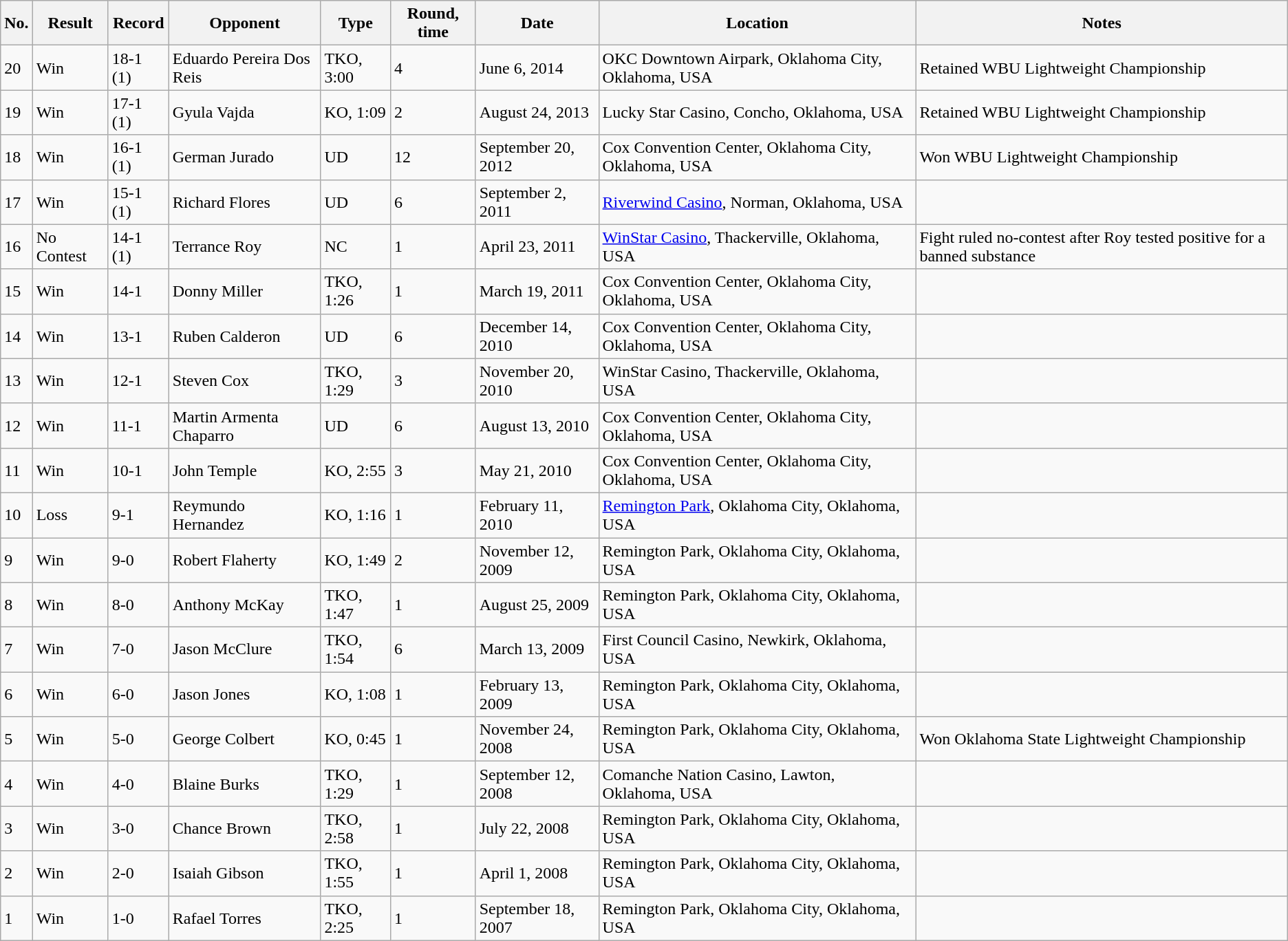<table class="wikitable sortable">
<tr>
<th><abbr>No.</abbr></th>
<th>Result</th>
<th>Record</th>
<th>Opponent</th>
<th>Type</th>
<th>Round, time</th>
<th>Date</th>
<th>Location</th>
<th>Notes</th>
</tr>
<tr>
<td>20</td>
<td>Win</td>
<td>18-1 (1)</td>
<td>Eduardo Pereira Dos  Reis</td>
<td>TKO, 3:00</td>
<td>4</td>
<td>June 6, 2014</td>
<td>OKC Downtown  Airpark, Oklahoma City, Oklahoma, USA</td>
<td>Retained WBU Lightweight Championship</td>
</tr>
<tr>
<td>19</td>
<td>Win</td>
<td>17-1 (1)</td>
<td>Gyula Vajda</td>
<td>KO, 1:09</td>
<td>2</td>
<td>August 24, 2013</td>
<td>Lucky Star Casino, Concho, Oklahoma, USA</td>
<td>Retained WBU Lightweight Championship</td>
</tr>
<tr>
<td>18</td>
<td>Win</td>
<td>16-1 (1)</td>
<td>German Jurado</td>
<td>UD</td>
<td>12</td>
<td>September 20, 2012</td>
<td>Cox Convention Center, Oklahoma City,  Oklahoma, USA</td>
<td>Won WBU Lightweight Championship</td>
</tr>
<tr>
<td>17</td>
<td>Win</td>
<td>15-1 (1)</td>
<td>Richard Flores</td>
<td>UD</td>
<td>6</td>
<td>September 2, 2011</td>
<td><a href='#'>Riverwind Casino</a>, Norman, Oklahoma, USA</td>
<td></td>
</tr>
<tr>
<td>16</td>
<td>No Contest</td>
<td>14-1 (1)</td>
<td>Terrance Roy</td>
<td>NC</td>
<td>1</td>
<td>April 23, 2011</td>
<td><a href='#'>WinStar Casino</a>, Thackerville, Oklahoma,  USA</td>
<td>Fight ruled no-contest after Roy tested positive for a banned substance</td>
</tr>
<tr>
<td>15</td>
<td>Win</td>
<td>14-1</td>
<td>Donny Miller</td>
<td>TKO, 1:26</td>
<td>1</td>
<td>March 19, 2011</td>
<td>Cox Convention Center, Oklahoma City,  Oklahoma, USA</td>
<td></td>
</tr>
<tr>
<td>14</td>
<td>Win</td>
<td>13-1</td>
<td>Ruben Calderon</td>
<td>UD</td>
<td>6</td>
<td>December 14, 2010</td>
<td>Cox Convention Center, Oklahoma City,  Oklahoma, USA</td>
<td></td>
</tr>
<tr>
<td>13</td>
<td>Win</td>
<td>12-1</td>
<td>Steven Cox</td>
<td>TKO, 1:29</td>
<td>3</td>
<td>November 20, 2010</td>
<td>WinStar Casino, Thackerville, Oklahoma,  USA</td>
<td></td>
</tr>
<tr>
<td>12</td>
<td>Win</td>
<td>11-1</td>
<td>Martin Armenta Chaparro</td>
<td>UD</td>
<td>6</td>
<td>August 13, 2010</td>
<td>Cox Convention Center, Oklahoma City,  Oklahoma, USA</td>
<td></td>
</tr>
<tr>
<td>11</td>
<td>Win</td>
<td>10-1</td>
<td>John Temple</td>
<td>KO, 2:55</td>
<td>3</td>
<td>May 21, 2010</td>
<td>Cox Convention Center, Oklahoma City,  Oklahoma, USA</td>
<td></td>
</tr>
<tr>
<td>10</td>
<td>Loss</td>
<td>9-1</td>
<td>Reymundo Hernandez</td>
<td>KO, 1:16</td>
<td>1</td>
<td>February 11, 2010</td>
<td><a href='#'>Remington Park</a>, Oklahoma City, Oklahoma,  USA</td>
<td></td>
</tr>
<tr>
<td>9</td>
<td>Win</td>
<td>9-0</td>
<td>Robert Flaherty</td>
<td>KO, 1:49</td>
<td>2</td>
<td>November 12, 2009</td>
<td>Remington Park, Oklahoma City, Oklahoma,  USA</td>
<td></td>
</tr>
<tr>
<td>8</td>
<td>Win</td>
<td>8-0</td>
<td>Anthony McKay</td>
<td>TKO, 1:47</td>
<td>1</td>
<td>August 25, 2009</td>
<td>Remington Park, Oklahoma City, Oklahoma,  USA</td>
<td></td>
</tr>
<tr>
<td>7</td>
<td>Win</td>
<td>7-0</td>
<td>Jason McClure</td>
<td>TKO, 1:54</td>
<td>6</td>
<td>March 13, 2009</td>
<td>First Council Casino, Newkirk, Oklahoma,  USA</td>
<td></td>
</tr>
<tr>
<td>6</td>
<td>Win</td>
<td>6-0</td>
<td>Jason Jones</td>
<td>KO, 1:08</td>
<td>1</td>
<td>February 13, 2009</td>
<td>Remington Park, Oklahoma City, Oklahoma,  USA</td>
<td></td>
</tr>
<tr>
<td>5</td>
<td>Win</td>
<td>5-0</td>
<td>George Colbert</td>
<td>KO, 0:45</td>
<td>1</td>
<td>November 24, 2008</td>
<td>Remington Park, Oklahoma City, Oklahoma,  USA</td>
<td>Won Oklahoma State Lightweight Championship</td>
</tr>
<tr>
<td>4</td>
<td>Win</td>
<td>4-0</td>
<td>Blaine Burks</td>
<td>TKO, 1:29</td>
<td>1</td>
<td>September 12, 2008</td>
<td>Comanche Nation Casino, Lawton,  Oklahoma, USA</td>
<td></td>
</tr>
<tr>
<td>3</td>
<td>Win</td>
<td>3-0</td>
<td>Chance Brown</td>
<td>TKO, 2:58</td>
<td>1</td>
<td>July 22, 2008</td>
<td>Remington Park, Oklahoma City, Oklahoma,  USA</td>
<td></td>
</tr>
<tr>
<td>2</td>
<td>Win</td>
<td>2-0</td>
<td>Isaiah Gibson</td>
<td>TKO, 1:55</td>
<td>1</td>
<td>April 1, 2008</td>
<td>Remington Park, Oklahoma City, Oklahoma,  USA</td>
<td></td>
</tr>
<tr>
<td>1</td>
<td>Win</td>
<td>1-0</td>
<td>Rafael Torres</td>
<td>TKO, 2:25</td>
<td>1</td>
<td>September 18, 2007</td>
<td>Remington Park, Oklahoma City, Oklahoma,  USA</td>
<td></td>
</tr>
</table>
